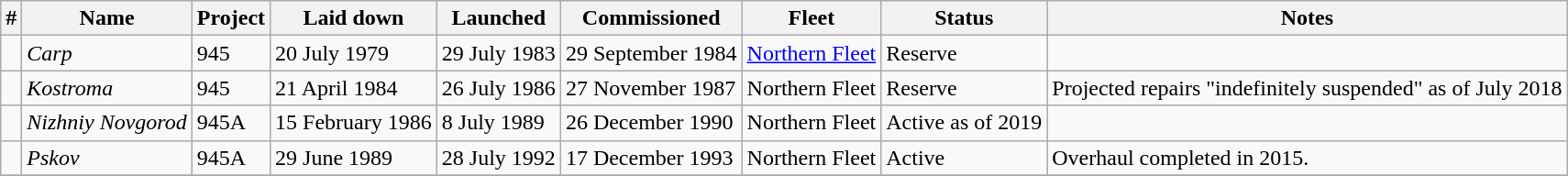<table class="wikitable">
<tr>
<th>#</th>
<th>Name</th>
<th>Project</th>
<th>Laid down</th>
<th>Launched</th>
<th>Commissioned</th>
<th>Fleet</th>
<th>Status</th>
<th>Notes</th>
</tr>
<tr>
<td><a href='#'></a></td>
<td><em>Carp</em></td>
<td>945</td>
<td>20 July 1979</td>
<td>29 July 1983</td>
<td>29 September 1984</td>
<td><a href='#'>Northern Fleet</a></td>
<td>Reserve</td>
<td></td>
</tr>
<tr>
<td><a href='#'></a></td>
<td><em>Kostroma</em></td>
<td>945</td>
<td>21 April 1984</td>
<td>26 July 1986</td>
<td>27 November 1987</td>
<td>Northern Fleet</td>
<td>Reserve</td>
<td>Projected repairs "indefinitely suspended" as of July 2018</td>
</tr>
<tr>
<td><a href='#'></a></td>
<td><em>Nizhniy Novgorod</em></td>
<td>945A</td>
<td>15 February 1986</td>
<td>8 July 1989</td>
<td>26 December 1990</td>
<td>Northern Fleet</td>
<td>Active as of 2019</td>
<td></td>
</tr>
<tr>
<td><a href='#'></a></td>
<td><em>Pskov</em></td>
<td>945A</td>
<td>29 June 1989</td>
<td>28 July 1992</td>
<td>17 December 1993</td>
<td>Northern Fleet</td>
<td>Active</td>
<td>Overhaul completed in 2015.</td>
</tr>
<tr>
</tr>
</table>
